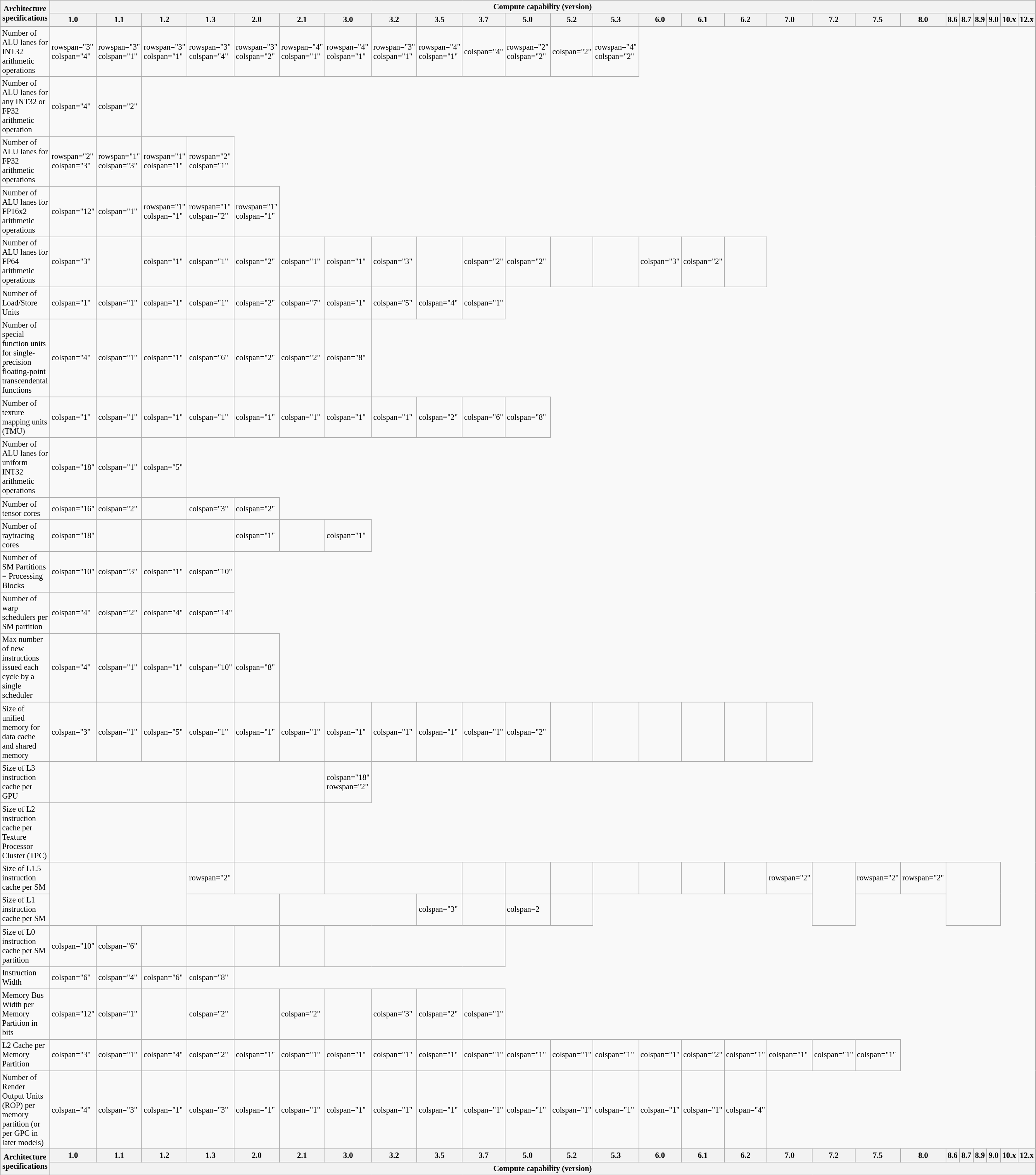<table class="wikitable" style="font-size:85%;">
<tr>
<th rowspan= 2>Architecture specifications</th>
<th colspan=26>Compute capability (version)</th>
</tr>
<tr>
<th>1.0</th>
<th>1.1</th>
<th>1.2</th>
<th>1.3</th>
<th>2.0</th>
<th>2.1</th>
<th>3.0</th>
<th>3.2</th>
<th>3.5</th>
<th>3.7</th>
<th>5.0</th>
<th>5.2</th>
<th>5.3</th>
<th>6.0</th>
<th>6.1</th>
<th>6.2</th>
<th>7.0</th>
<th>7.2</th>
<th>7.5</th>
<th>8.0</th>
<th>8.6</th>
<th>8.7</th>
<th>8.9</th>
<th>9.0</th>
<th>10.x</th>
<th>12.x</th>
</tr>
<tr>
<td>Number of ALU lanes for INT32 arithmetic operations</td>
<td>rowspan="3" colspan="4" </td>
<td>rowspan="3" colspan="1" </td>
<td>rowspan="3" colspan="1" </td>
<td>rowspan="3" colspan="4" </td>
<td>rowspan="3" colspan="2" </td>
<td>rowspan="4" colspan="1" </td>
<td>rowspan="4" colspan="1" </td>
<td>rowspan="3" colspan="1" </td>
<td>rowspan="4" colspan="1" </td>
<td>colspan="4" </td>
<td>rowspan="2" colspan="2" </td>
<td>colspan="2" </td>
<td>rowspan="4" colspan="2" </td>
</tr>
<tr>
<td>Number of ALU lanes for any INT32 or FP32 arithmetic operation</td>
<td>colspan="4" </td>
<td>colspan="2" </td>
</tr>
<tr>
<td>Number of ALU lanes for FP32 arithmetic operations</td>
<td>rowspan="2" colspan="3" </td>
<td>rowspan="1" colspan="3" </td>
<td>rowspan="1" colspan="1" </td>
<td>rowspan="2" colspan="1" </td>
</tr>
<tr>
<td>Number of ALU lanes for FP16x2 arithmetic operations</td>
<td>colspan="12" </td>
<td>colspan="1" </td>
<td>rowspan="1" colspan="1" </td>
<td>rowspan="1" colspan="2" </td>
<td>rowspan="1" colspan="1" </td>
</tr>
<tr>
<td>Number of ALU lanes for FP64 arithmetic operations</td>
<td>colspan="3" </td>
<td></td>
<td>colspan="1" </td>
<td>colspan="1" </td>
<td>colspan="2" </td>
<td>colspan="1" </td>
<td>colspan="1" </td>
<td>colspan="3" </td>
<td></td>
<td>colspan="2" </td>
<td>colspan="2" </td>
<td></td>
<td></td>
<td>colspan="3" </td>
<td>colspan="2" </td>
<td></td>
</tr>
<tr>
<td>Number of Load/Store Units</td>
<td>colspan="1" </td>
<td>colspan="1" </td>
<td>colspan="1" </td>
<td>colspan="1" </td>
<td>colspan="2" </td>
<td>colspan="7" </td>
<td>colspan="1" </td>
<td>colspan="5" </td>
<td>colspan="4" </td>
<td>colspan="1" </td>
</tr>
<tr>
<td>Number of special function units for single-precision floating-point transcendental functions</td>
<td>colspan="4" </td>
<td>colspan="1" </td>
<td>colspan="1" </td>
<td>colspan="6" </td>
<td>colspan="2" </td>
<td>colspan="2" </td>
<td>colspan="8" </td>
</tr>
<tr>
<td>Number of texture mapping units (TMU)</td>
<td>colspan="1" </td>
<td>colspan="1" </td>
<td>colspan="1" </td>
<td>colspan="1" </td>
<td>colspan="1" </td>
<td>colspan="1" </td>
<td>colspan="1" </td>
<td>colspan="1" </td>
<td>colspan="2" </td>
<td>colspan="6" </td>
<td>colspan="8" </td>
</tr>
<tr>
<td>Number of ALU lanes for uniform INT32 arithmetic operations</td>
<td>colspan="18" </td>
<td>colspan="1" </td>
<td>colspan="5" </td>
</tr>
<tr>
<td>Number of tensor cores</td>
<td>colspan="16" </td>
<td>colspan="2" </td>
<td></td>
<td>colspan="3" </td>
<td>colspan="2" </td>
</tr>
<tr>
<td>Number of raytracing cores</td>
<td>colspan="18" </td>
<td></td>
<td></td>
<td></td>
<td>colspan="1" </td>
<td></td>
<td>colspan="1" </td>
</tr>
<tr>
<td>Number of SM Partitions = Processing Blocks</td>
<td>colspan="10" </td>
<td>colspan="3" </td>
<td>colspan="1" </td>
<td>colspan="10" </td>
</tr>
<tr>
<td>Number of warp schedulers per SM partition</td>
<td>colspan="4" </td>
<td>colspan="2" </td>
<td>colspan="4" </td>
<td>colspan="14" </td>
</tr>
<tr>
<td>Max number of new instructions issued each cycle by a single scheduler</td>
<td>colspan="4" </td>
<td>colspan="1" </td>
<td>colspan="1" </td>
<td>colspan="10" </td>
<td>colspan="8" </td>
</tr>
<tr>
<td>Size of unified memory for data cache and shared memory</td>
<td>colspan="3" </td>
<td>colspan="1" </td>
<td>colspan="5" </td>
<td>colspan="1" </td>
<td>colspan="1" </td>
<td>colspan="1" </td>
<td>colspan="1" </td>
<td>colspan="1" </td>
<td>colspan="1" </td>
<td>colspan="1" </td>
<td>colspan="2" </td>
<td></td>
<td></td>
<td></td>
<td></td>
<td></td>
<td></td>
</tr>
<tr>
<td>Size of L3 instruction cache per GPU</td>
<td colspan="3"></td>
<td></td>
<td colspan="2"></td>
<td>colspan="18" rowspan="2" </td>
</tr>
<tr>
<td>Size of L2 instruction cache per Texture Processor Cluster (TPC)</td>
<td colspan="3"></td>
<td></td>
<td colspan="2"></td>
</tr>
<tr>
<td>Size of L1.5 instruction cache per SM</td>
<td rowspan="2" colspan="3"></td>
<td>rowspan="2" </td>
<td colspan="2"></td>
<td colspan="3"></td>
<td></td>
<td></td>
<td></td>
<td></td>
<td></td>
<td></td>
<td></td>
<td>rowspan="2" </td>
<td rowspan="2"></td>
<td>rowspan="2" </td>
<td>rowspan="2" </td>
<td rowspan="2" colspan="4"></td>
</tr>
<tr>
<td>Size of L1 instruction cache per SM</td>
<td colspan="2"></td>
<td colspan="3"></td>
<td>colspan="3" </td>
<td></td>
<td>colspan=2 </td>
<td></td>
</tr>
<tr>
<td>Size of L0 instruction cache per SM partition</td>
<td>colspan="10" </td>
<td>colspan="6" </td>
<td></td>
<td></td>
<td></td>
<td></td>
<td colspan="4"></td>
</tr>
<tr>
<td>Instruction Width</td>
<td>colspan="6" </td>
<td>colspan="4" </td>
<td>colspan="6" </td>
<td>colspan="8" </td>
</tr>
<tr>
<td>Memory Bus Width per Memory Partition in bits</td>
<td>colspan="12" </td>
<td>colspan="1" </td>
<td></td>
<td>colspan="2" </td>
<td></td>
<td>colspan="2" </td>
<td></td>
<td>colspan="3" </td>
<td>colspan="2" </td>
<td>colspan="1" </td>
</tr>
<tr>
<td>L2 Cache per Memory Partition</td>
<td>colspan="3" </td>
<td>colspan="1" </td>
<td>colspan="4" </td>
<td>colspan="2" </td>
<td>colspan="1" </td>
<td>colspan="1" </td>
<td>colspan="1" </td>
<td>colspan="1" </td>
<td>colspan="1" </td>
<td>colspan="1" </td>
<td>colspan="1" </td>
<td>colspan="1" </td>
<td>colspan="1" </td>
<td>colspan="1" </td>
<td>colspan="2" </td>
<td>colspan="1" </td>
<td>colspan="1" </td>
<td>colspan="1" </td>
<td>colspan="1" </td>
</tr>
<tr>
<td>Number of Render Output Units (ROP) per memory partition (or per GPC in later models)</td>
<td>colspan="4" </td>
<td>colspan="3" </td>
<td>colspan="1" </td>
<td>colspan="3" </td>
<td>colspan="1" </td>
<td>colspan="1" </td>
<td>colspan="1" </td>
<td>colspan="1" </td>
<td>colspan="1" </td>
<td>colspan="1" </td>
<td>colspan="1" </td>
<td>colspan="1" </td>
<td>colspan="1" </td>
<td>colspan="1" </td>
<td>colspan="1" </td>
<td>colspan="4" </td>
</tr>
<tr>
<th rowspan= 2>Architecture specifications</th>
<th>1.0</th>
<th>1.1</th>
<th>1.2</th>
<th>1.3</th>
<th>2.0</th>
<th>2.1</th>
<th>3.0</th>
<th>3.2</th>
<th>3.5</th>
<th>3.7</th>
<th>5.0</th>
<th>5.2</th>
<th>5.3</th>
<th>6.0</th>
<th>6.1</th>
<th>6.2</th>
<th>7.0</th>
<th>7.2</th>
<th>7.5</th>
<th>8.0</th>
<th>8.6</th>
<th>8.7</th>
<th>8.9</th>
<th>9.0</th>
<th>10.x</th>
<th>12.x</th>
</tr>
<tr>
<th colspan=26>Compute capability (version)</th>
</tr>
</table>
